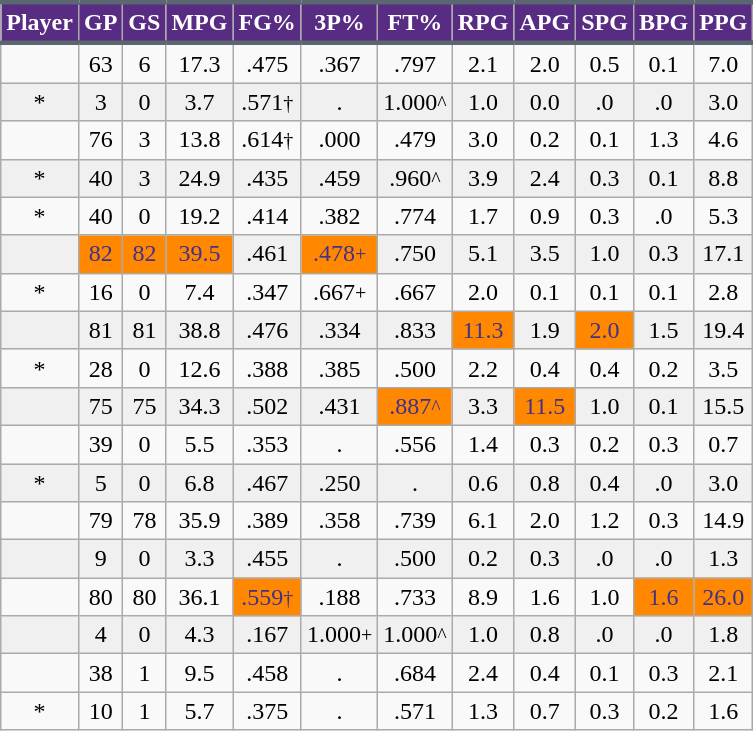<table class="wikitable sortable" style="text-align:right;">
<tr>
<th style="background:#582C83; color:#FFFFFF; border-top:#5B6770 3px solid; border-bottom:#5B6770 3px solid;">Player</th>
<th style="background:#582C83; color:#FFFFFF; border-top:#5B6770 3px solid; border-bottom:#5B6770 3px solid;">GP</th>
<th style="background:#582C83; color:#FFFFFF; border-top:#5B6770 3px solid; border-bottom:#5B6770 3px solid;">GS</th>
<th style="background:#582C83; color:#FFFFFF; border-top:#5B6770 3px solid; border-bottom:#5B6770 3px solid;">MPG</th>
<th style="background:#582C83; color:#FFFFFF; border-top:#5B6770 3px solid; border-bottom:#5B6770 3px solid;">FG%</th>
<th style="background:#582C83; color:#FFFFFF; border-top:#5B6770 3px solid; border-bottom:#5B6770 3px solid;">3P%</th>
<th style="background:#582C83; color:#FFFFFF; border-top:#5B6770 3px solid; border-bottom:#5B6770 3px solid;">FT%</th>
<th style="background:#582C83; color:#FFFFFF; border-top:#5B6770 3px solid; border-bottom:#5B6770 3px solid;">RPG</th>
<th style="background:#582C83; color:#FFFFFF; border-top:#5B6770 3px solid; border-bottom:#5B6770 3px solid;">APG</th>
<th style="background:#582C83; color:#FFFFFF; border-top:#5B6770 3px solid; border-bottom:#5B6770 3px solid;">SPG</th>
<th style="background:#582C83; color:#FFFFFF; border-top:#5B6770 3px solid; border-bottom:#5B6770 3px solid;">BPG</th>
<th style="background:#582C83; color:#FFFFFF; border-top:#5B6770 3px solid; border-bottom:#5B6770 3px solid;">PPG</th>
</tr>
<tr align="center" bgcolor="">
<td></td>
<td>63</td>
<td>6</td>
<td>17.3</td>
<td>.475</td>
<td>.367</td>
<td>.797</td>
<td>2.1</td>
<td>2.0</td>
<td>0.5</td>
<td>0.1</td>
<td>7.0</td>
</tr>
<tr align="center" bgcolor="#f0f0f0">
<td>*</td>
<td>3</td>
<td>0</td>
<td>3.7</td>
<td>.571<small>†</small></td>
<td>.</td>
<td>1.000<small>^</small></td>
<td>1.0</td>
<td>0.0</td>
<td>.0</td>
<td>.0</td>
<td>3.0</td>
</tr>
<tr align="center" bgcolor="">
<td></td>
<td>76</td>
<td>3</td>
<td>13.8</td>
<td>.614<small>†</small></td>
<td>.000</td>
<td>.479</td>
<td>3.0</td>
<td>0.2</td>
<td>0.1</td>
<td>1.3</td>
<td>4.6</td>
</tr>
<tr align="center" bgcolor="#f0f0f0">
<td>*</td>
<td>40</td>
<td>3</td>
<td>24.9</td>
<td>.435</td>
<td>.459</td>
<td>.960<small>^</small></td>
<td>3.9</td>
<td>2.4</td>
<td>0.3</td>
<td>0.1</td>
<td>8.8</td>
</tr>
<tr align="center" bgcolor="">
<td>*</td>
<td>40</td>
<td>0</td>
<td>19.2</td>
<td>.414</td>
<td>.382</td>
<td>.774</td>
<td>1.7</td>
<td>0.9</td>
<td>0.3</td>
<td>.0</td>
<td>5.3</td>
</tr>
<tr align="center" bgcolor="#f0f0f0">
<td></td>
<td style="background:#FF8800;color:#423189;">82</td>
<td style="background:#FF8800;color:#423189;">82</td>
<td style="background:#FF8800;color:#423189;">39.5</td>
<td>.461</td>
<td style="background:#FF8800;color:#423189;">.478<small>+</small></td>
<td>.750</td>
<td>5.1</td>
<td>3.5</td>
<td>1.0</td>
<td>0.3</td>
<td>17.1</td>
</tr>
<tr align="center" bgcolor="">
<td>*</td>
<td>16</td>
<td>0</td>
<td>7.4</td>
<td>.347</td>
<td>.667<small>+</small></td>
<td>.667</td>
<td>2.0</td>
<td>0.1</td>
<td>0.1</td>
<td>0.1</td>
<td>2.8</td>
</tr>
<tr align="center" bgcolor="#f0f0f0">
<td></td>
<td>81</td>
<td>81</td>
<td>38.8</td>
<td>.476</td>
<td>.334</td>
<td>.833</td>
<td style="background:#FF8800;color:#423189;">11.3</td>
<td>1.9</td>
<td style="background:#FF8800;color:#423189;">2.0</td>
<td>1.5</td>
<td>19.4</td>
</tr>
<tr align="center" bgcolor="">
<td>*</td>
<td>28</td>
<td>0</td>
<td>12.6</td>
<td>.388</td>
<td>.385</td>
<td>.500</td>
<td>2.2</td>
<td>0.4</td>
<td>0.4</td>
<td>0.2</td>
<td>3.5</td>
</tr>
<tr align="center" bgcolor="#f0f0f0">
<td></td>
<td>75</td>
<td>75</td>
<td>34.3</td>
<td>.502</td>
<td>.431</td>
<td style="background:#FF8800;color:#423189;">.887<small>^</small></td>
<td>3.3</td>
<td style="background:#FF8800;color:#423189;">11.5</td>
<td>1.0</td>
<td>0.1</td>
<td>15.5</td>
</tr>
<tr align="center" bgcolor="">
<td></td>
<td>39</td>
<td>0</td>
<td>5.5</td>
<td>.353</td>
<td>.</td>
<td>.556</td>
<td>1.4</td>
<td>0.3</td>
<td>0.2</td>
<td>0.3</td>
<td>0.7</td>
</tr>
<tr align="center" bgcolor="#f0f0f0">
<td>*</td>
<td>5</td>
<td>0</td>
<td>6.8</td>
<td>.467</td>
<td>.250</td>
<td>.</td>
<td>0.6</td>
<td>0.8</td>
<td>0.4</td>
<td>.0</td>
<td>3.0</td>
</tr>
<tr align="center" bgcolor="">
<td></td>
<td>79</td>
<td>78</td>
<td>35.9</td>
<td>.389</td>
<td>.358</td>
<td>.739</td>
<td>6.1</td>
<td>2.0</td>
<td>1.2</td>
<td>0.3</td>
<td>14.9</td>
</tr>
<tr align="center" bgcolor="#f0f0f0">
<td></td>
<td>9</td>
<td>0</td>
<td>3.3</td>
<td>.455</td>
<td>.</td>
<td>.500</td>
<td>0.2</td>
<td>0.3</td>
<td>.0</td>
<td>.0</td>
<td>1.3</td>
</tr>
<tr align="center" bgcolor="">
<td></td>
<td>80</td>
<td>80</td>
<td>36.1</td>
<td style="background:#FF8800;color:#423189;">.559<small>†</small></td>
<td>.188</td>
<td>.733</td>
<td>8.9</td>
<td>1.6</td>
<td>1.0</td>
<td style="background:#FF8800;color:#423189;">1.6</td>
<td style="background:#FF8800;color:#423189;">26.0</td>
</tr>
<tr align="center" bgcolor="#f0f0f0">
<td></td>
<td>4</td>
<td>0</td>
<td>4.3</td>
<td>.167</td>
<td>1.000<small>+</small></td>
<td>1.000<small>^</small></td>
<td>1.0</td>
<td>0.8</td>
<td>.0</td>
<td>.0</td>
<td>1.8</td>
</tr>
<tr align="center" bgcolor="">
<td></td>
<td>38</td>
<td>1</td>
<td>9.5</td>
<td>.458</td>
<td>.</td>
<td>.684</td>
<td>2.4</td>
<td>0.4</td>
<td>0.1</td>
<td>0.3</td>
<td>2.1</td>
</tr>
<tr align="center" bgcolor="">
<td>*</td>
<td>10</td>
<td>1</td>
<td>5.7</td>
<td>.375</td>
<td>.</td>
<td>.571</td>
<td>1.3</td>
<td>0.7</td>
<td>0.3</td>
<td>0.2</td>
<td>1.6</td>
</tr>
</table>
